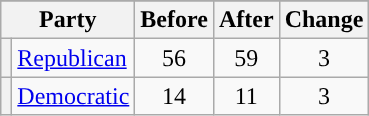<table class="wikitable" style="text-align:center;">
<tr>
</tr>
<tr>
<th colspan=2>Party</th>
<th>Before</th>
<th>After</th>
<th>Change</th>
</tr>
<tr>
<th style="background-color:"></th>
<td style="text-align:left;"><a href='#'>Republican</a></td>
<td>56</td>
<td>59</td>
<td> 3</td>
</tr>
<tr>
<th style="background-color:"></th>
<td style="text-align:left;"><a href='#'>Democratic</a></td>
<td>14</td>
<td>11</td>
<td> 3</td>
</tr>
</table>
